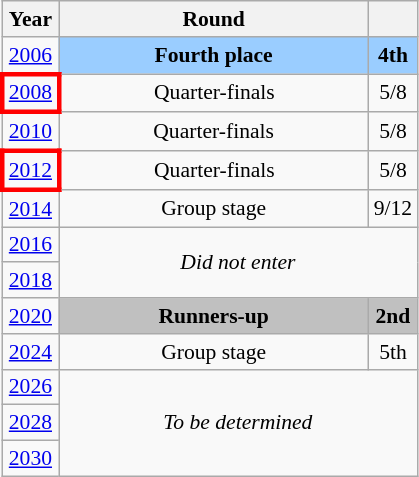<table class="wikitable" style="text-align: center; font-size:90%">
<tr>
<th>Year</th>
<th style="width:200px">Round</th>
<th></th>
</tr>
<tr>
<td><a href='#'>2006</a></td>
<td bgcolor="9acdff"><strong>Fourth place</strong></td>
<td bgcolor="9acdff"><strong>4th</strong></td>
</tr>
<tr>
<td style="border: 3px solid red"><a href='#'>2008</a></td>
<td>Quarter-finals</td>
<td>5/8</td>
</tr>
<tr>
<td><a href='#'>2010</a></td>
<td>Quarter-finals</td>
<td>5/8</td>
</tr>
<tr>
<td style="border: 3px solid red"><a href='#'>2012</a></td>
<td>Quarter-finals</td>
<td>5/8</td>
</tr>
<tr>
<td><a href='#'>2014</a></td>
<td>Group stage</td>
<td>9/12</td>
</tr>
<tr>
<td><a href='#'>2016</a></td>
<td colspan="2" rowspan="2"><em>Did not enter</em></td>
</tr>
<tr>
<td><a href='#'>2018</a></td>
</tr>
<tr>
<td><a href='#'>2020</a></td>
<td bgcolor=Silver><strong>Runners-up</strong></td>
<td bgcolor=Silver><strong>2nd</strong></td>
</tr>
<tr>
<td><a href='#'>2024</a></td>
<td>Group stage</td>
<td>5th</td>
</tr>
<tr>
<td><a href='#'>2026</a></td>
<td colspan="2" rowspan="3"><em>To be determined</em></td>
</tr>
<tr>
<td><a href='#'>2028</a></td>
</tr>
<tr>
<td><a href='#'>2030</a></td>
</tr>
</table>
